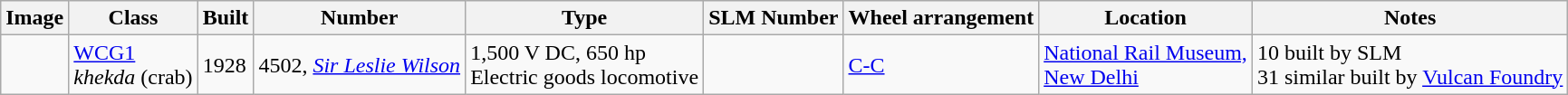<table class="wikitable">
<tr>
<th>Image</th>
<th>Class</th>
<th>Built</th>
<th>Number</th>
<th>Type</th>
<th>SLM Number</th>
<th>Wheel arrangement</th>
<th>Location</th>
<th>Notes</th>
</tr>
<tr>
<td></td>
<td><a href='#'>WCG1</a> <br><em>khekda</em> (crab)</td>
<td>1928</td>
<td>4502, <a href='#'><em>Sir Leslie Wilson</em></a></td>
<td>1,500 V DC, 650 hp<br>Electric goods locomotive</td>
<td></td>
<td><a href='#'>C-C</a></td>
<td><a href='#'>National Rail Museum, <br>New Delhi</a></td>
<td>10 built by SLM <br>31 similar built by <a href='#'>Vulcan Foundry</a></td>
</tr>
</table>
